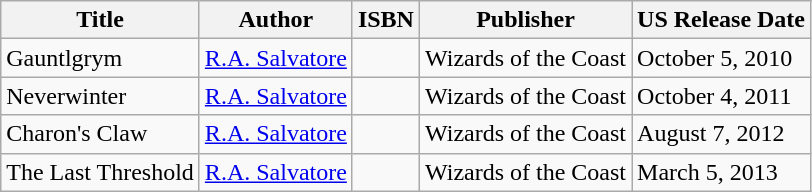<table class="wikitable">
<tr>
<th>Title</th>
<th>Author</th>
<th>ISBN</th>
<th>Publisher</th>
<th>US Release Date</th>
</tr>
<tr>
<td>Gauntlgrym</td>
<td><a href='#'>R.A. Salvatore</a></td>
<td></td>
<td>Wizards of the Coast</td>
<td>October 5, 2010</td>
</tr>
<tr>
<td>Neverwinter</td>
<td><a href='#'>R.A. Salvatore</a></td>
<td></td>
<td>Wizards of the Coast</td>
<td>October 4, 2011</td>
</tr>
<tr>
<td>Charon's Claw</td>
<td><a href='#'>R.A. Salvatore</a></td>
<td></td>
<td>Wizards of the Coast</td>
<td>August 7, 2012</td>
</tr>
<tr>
<td>The Last Threshold</td>
<td><a href='#'>R.A. Salvatore</a></td>
<td></td>
<td>Wizards of the Coast</td>
<td>March 5, 2013</td>
</tr>
</table>
